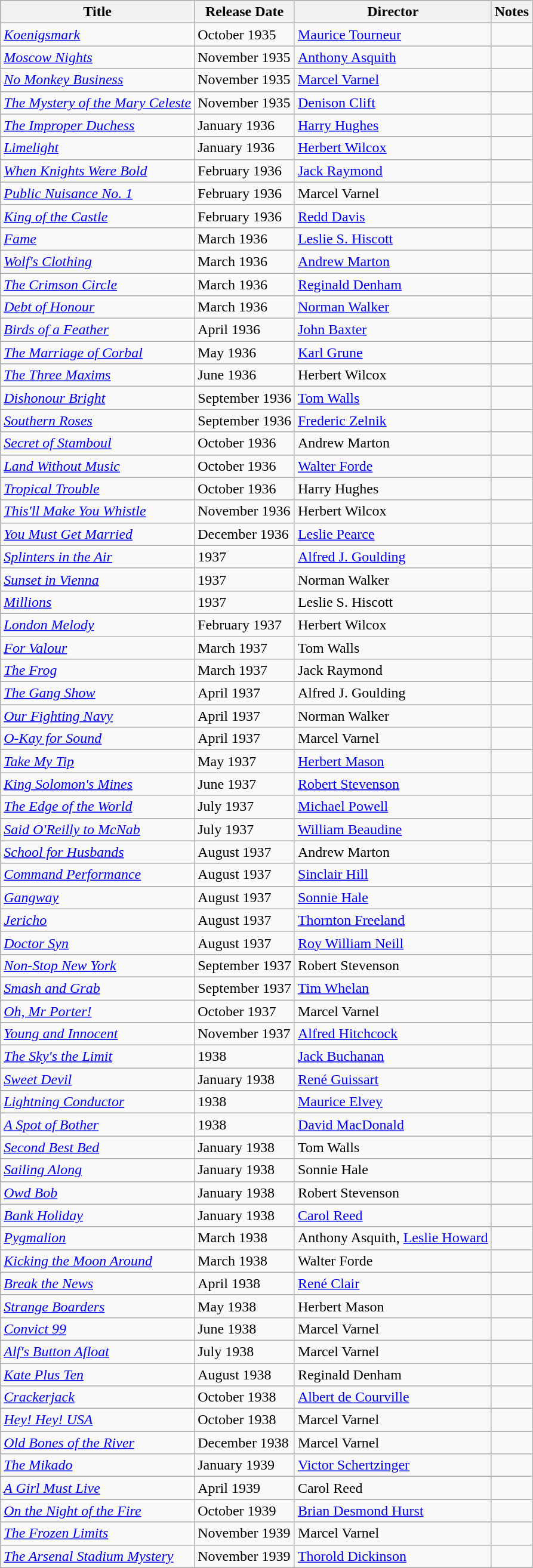<table class="wikitable sortable">
<tr>
<th>Title</th>
<th>Release Date</th>
<th>Director</th>
<th>Notes</th>
</tr>
<tr>
<td><em><a href='#'>Koenigsmark</a></em></td>
<td>October 1935</td>
<td><a href='#'>Maurice Tourneur</a></td>
<td></td>
</tr>
<tr>
<td><em><a href='#'>Moscow Nights</a></em></td>
<td>November 1935</td>
<td><a href='#'>Anthony Asquith</a></td>
<td></td>
</tr>
<tr>
<td><em><a href='#'>No Monkey Business</a></em></td>
<td>November 1935</td>
<td><a href='#'>Marcel Varnel</a></td>
<td></td>
</tr>
<tr>
<td><em><a href='#'>The Mystery of the Mary Celeste</a></em></td>
<td>November 1935</td>
<td><a href='#'>Denison Clift</a></td>
<td></td>
</tr>
<tr>
<td><em><a href='#'>The Improper Duchess</a></em></td>
<td>January 1936</td>
<td><a href='#'>Harry Hughes</a></td>
<td></td>
</tr>
<tr>
<td><em><a href='#'>Limelight</a></em></td>
<td>January 1936</td>
<td><a href='#'>Herbert Wilcox </a></td>
<td></td>
</tr>
<tr>
<td><em><a href='#'>When Knights Were Bold</a></em></td>
<td>February 1936</td>
<td><a href='#'>Jack Raymond</a></td>
<td></td>
</tr>
<tr>
<td><em><a href='#'>Public Nuisance No. 1</a></em></td>
<td>February 1936</td>
<td>Marcel Varnel</td>
<td></td>
</tr>
<tr>
<td><em><a href='#'>King of the Castle</a></em></td>
<td>February 1936</td>
<td><a href='#'>Redd Davis</a></td>
<td></td>
</tr>
<tr>
<td><em><a href='#'>Fame</a></em></td>
<td>March 1936</td>
<td><a href='#'>Leslie S. Hiscott</a></td>
<td></td>
</tr>
<tr>
<td><em><a href='#'>Wolf's Clothing</a></em></td>
<td>March 1936</td>
<td><a href='#'>Andrew Marton</a></td>
<td></td>
</tr>
<tr>
<td><em><a href='#'>The Crimson Circle</a></em></td>
<td>March 1936</td>
<td><a href='#'>Reginald Denham</a></td>
<td></td>
</tr>
<tr>
<td><em><a href='#'>Debt of Honour</a></em></td>
<td>March 1936</td>
<td><a href='#'>Norman Walker</a></td>
<td></td>
</tr>
<tr>
<td><em><a href='#'>Birds of a Feather</a></em></td>
<td>April 1936</td>
<td><a href='#'>John Baxter</a></td>
<td></td>
</tr>
<tr>
<td><em><a href='#'>The Marriage of Corbal</a></em></td>
<td>May 1936</td>
<td><a href='#'>Karl Grune</a></td>
<td></td>
</tr>
<tr>
<td><em><a href='#'>The Three Maxims</a></em></td>
<td>June 1936</td>
<td>Herbert Wilcox</td>
<td></td>
</tr>
<tr>
<td><em><a href='#'>Dishonour Bright</a></em></td>
<td>September 1936</td>
<td><a href='#'>Tom Walls</a></td>
<td></td>
</tr>
<tr>
<td><em><a href='#'>Southern Roses</a></em></td>
<td>September 1936</td>
<td><a href='#'>Frederic Zelnik</a></td>
<td></td>
</tr>
<tr>
<td><em><a href='#'>Secret of Stamboul</a></em></td>
<td>October 1936</td>
<td>Andrew Marton</td>
<td></td>
</tr>
<tr>
<td><em><a href='#'>Land Without Music</a></em></td>
<td>October 1936</td>
<td><a href='#'>Walter Forde</a></td>
<td></td>
</tr>
<tr>
<td><em><a href='#'>Tropical Trouble</a></em></td>
<td>October 1936</td>
<td>Harry Hughes</td>
<td></td>
</tr>
<tr>
<td><em><a href='#'>This'll Make You Whistle</a></em></td>
<td>November 1936</td>
<td>Herbert Wilcox</td>
<td></td>
</tr>
<tr>
<td><em><a href='#'>You Must Get Married</a></em></td>
<td>December 1936</td>
<td><a href='#'>Leslie Pearce</a></td>
<td></td>
</tr>
<tr>
<td><em><a href='#'>Splinters in the Air </a></em></td>
<td>1937</td>
<td><a href='#'>Alfred J. Goulding</a></td>
<td></td>
</tr>
<tr>
<td><em><a href='#'>Sunset in Vienna</a></em></td>
<td>1937</td>
<td>Norman Walker</td>
<td></td>
</tr>
<tr>
<td><em><a href='#'>Millions</a></em></td>
<td>1937</td>
<td>Leslie S. Hiscott</td>
<td></td>
</tr>
<tr>
<td><em><a href='#'>London Melody</a></em></td>
<td>February 1937</td>
<td>Herbert Wilcox</td>
<td></td>
</tr>
<tr>
<td><em><a href='#'>For Valour</a></em></td>
<td>March 1937</td>
<td>Tom Walls</td>
<td></td>
</tr>
<tr>
<td><em><a href='#'>The Frog</a></em></td>
<td>March 1937</td>
<td>Jack Raymond</td>
<td></td>
</tr>
<tr>
<td><em><a href='#'>The Gang Show</a></em></td>
<td>April 1937</td>
<td>Alfred J. Goulding</td>
<td></td>
</tr>
<tr>
<td><em><a href='#'>Our Fighting Navy</a></em></td>
<td>April 1937</td>
<td>Norman Walker</td>
<td></td>
</tr>
<tr>
<td><em><a href='#'>O-Kay for Sound</a></em></td>
<td>April 1937</td>
<td>Marcel Varnel</td>
<td></td>
</tr>
<tr>
<td><em><a href='#'>Take My Tip</a></em></td>
<td>May 1937</td>
<td><a href='#'>Herbert Mason</a></td>
<td></td>
</tr>
<tr>
<td><em><a href='#'>King Solomon's Mines</a></em></td>
<td>June 1937</td>
<td><a href='#'>Robert Stevenson</a></td>
<td></td>
</tr>
<tr>
<td><em><a href='#'>The Edge of the World</a></em></td>
<td>July 1937</td>
<td><a href='#'>Michael Powell</a></td>
<td></td>
</tr>
<tr>
<td><em><a href='#'>Said O'Reilly to McNab</a></em></td>
<td>July 1937</td>
<td><a href='#'>William Beaudine</a></td>
<td></td>
</tr>
<tr>
<td><em><a href='#'>School for Husbands</a></em></td>
<td>August 1937</td>
<td>Andrew Marton</td>
<td></td>
</tr>
<tr>
<td><em><a href='#'>Command Performance</a></em></td>
<td>August 1937</td>
<td><a href='#'>Sinclair Hill</a></td>
<td></td>
</tr>
<tr>
<td><em><a href='#'>Gangway</a></em></td>
<td>August 1937</td>
<td><a href='#'>Sonnie Hale</a></td>
<td></td>
</tr>
<tr>
<td><em><a href='#'>Jericho</a></em></td>
<td>August 1937</td>
<td><a href='#'>Thornton Freeland</a></td>
<td></td>
</tr>
<tr>
<td><em><a href='#'>Doctor Syn</a></em></td>
<td>August 1937</td>
<td><a href='#'>Roy William Neill</a></td>
<td></td>
</tr>
<tr>
<td><em><a href='#'>Non-Stop New York</a></em></td>
<td>September 1937</td>
<td>Robert Stevenson</td>
<td></td>
</tr>
<tr>
<td><em><a href='#'>Smash and Grab</a></em></td>
<td>September 1937</td>
<td><a href='#'>Tim Whelan</a></td>
<td></td>
</tr>
<tr>
<td><em><a href='#'>Oh, Mr Porter!</a></em></td>
<td>October 1937</td>
<td>Marcel Varnel</td>
<td></td>
</tr>
<tr>
<td><em><a href='#'>Young and Innocent</a></em></td>
<td>November 1937</td>
<td><a href='#'>Alfred Hitchcock</a></td>
<td></td>
</tr>
<tr>
<td><em><a href='#'>The Sky's the Limit</a></em></td>
<td>1938</td>
<td><a href='#'>Jack Buchanan</a></td>
<td></td>
</tr>
<tr>
<td><em><a href='#'>Sweet Devil</a></em></td>
<td>January 1938</td>
<td><a href='#'>René Guissart</a></td>
<td></td>
</tr>
<tr>
<td><em><a href='#'>Lightning Conductor</a></em></td>
<td>1938</td>
<td><a href='#'>Maurice Elvey</a></td>
<td></td>
</tr>
<tr>
<td><em><a href='#'>A Spot of Bother</a></em></td>
<td>1938</td>
<td><a href='#'>David MacDonald</a></td>
<td></td>
</tr>
<tr>
<td><em><a href='#'>Second Best Bed</a></em></td>
<td>January 1938</td>
<td>Tom Walls</td>
<td></td>
</tr>
<tr>
<td><em><a href='#'>Sailing Along</a></em></td>
<td>January 1938</td>
<td>Sonnie Hale</td>
<td></td>
</tr>
<tr>
<td><em><a href='#'>Owd Bob</a></em></td>
<td>January 1938</td>
<td>Robert Stevenson</td>
<td></td>
</tr>
<tr>
<td><em><a href='#'>Bank Holiday</a></em></td>
<td>January 1938</td>
<td><a href='#'>Carol Reed</a></td>
<td></td>
</tr>
<tr>
<td><em><a href='#'>Pygmalion</a></em></td>
<td>March 1938</td>
<td>Anthony Asquith, <a href='#'>Leslie Howard</a></td>
<td></td>
</tr>
<tr>
<td><em><a href='#'>Kicking the Moon Around</a></em></td>
<td>March 1938</td>
<td>Walter Forde</td>
<td></td>
</tr>
<tr>
<td><em><a href='#'>Break the News</a></em></td>
<td>April 1938</td>
<td><a href='#'>René Clair</a></td>
<td></td>
</tr>
<tr>
<td><em><a href='#'>Strange Boarders</a></em></td>
<td>May 1938</td>
<td>Herbert Mason</td>
<td></td>
</tr>
<tr>
<td><em><a href='#'>Convict 99</a></em></td>
<td>June 1938</td>
<td>Marcel Varnel</td>
<td></td>
</tr>
<tr>
<td><em><a href='#'>Alf's Button Afloat</a></em></td>
<td>July 1938</td>
<td>Marcel Varnel</td>
<td></td>
</tr>
<tr>
<td><em><a href='#'>Kate Plus Ten</a></em></td>
<td>August 1938</td>
<td>Reginald Denham</td>
<td></td>
</tr>
<tr>
<td><em><a href='#'>Crackerjack</a></em></td>
<td>October 1938</td>
<td><a href='#'>Albert de Courville</a></td>
<td></td>
</tr>
<tr>
<td><em><a href='#'>Hey! Hey! USA</a></em></td>
<td>October 1938</td>
<td>Marcel Varnel</td>
<td></td>
</tr>
<tr>
<td><em><a href='#'>Old Bones of the River</a></em></td>
<td>December 1938</td>
<td>Marcel Varnel</td>
<td></td>
</tr>
<tr>
<td><em><a href='#'>The Mikado</a></em></td>
<td>January 1939</td>
<td><a href='#'>Victor Schertzinger</a></td>
<td></td>
</tr>
<tr>
<td><em><a href='#'>A Girl Must Live</a></em></td>
<td>April 1939</td>
<td>Carol Reed</td>
<td></td>
</tr>
<tr>
<td><em><a href='#'>On the Night of the Fire</a></em></td>
<td>October 1939</td>
<td><a href='#'>Brian Desmond Hurst</a></td>
<td></td>
</tr>
<tr>
<td><em><a href='#'>The Frozen Limits</a></em></td>
<td>November 1939</td>
<td>Marcel Varnel</td>
<td></td>
</tr>
<tr>
<td><em><a href='#'>The Arsenal Stadium Mystery</a></em></td>
<td>November 1939</td>
<td><a href='#'>Thorold Dickinson</a></td>
<td></td>
</tr>
</table>
